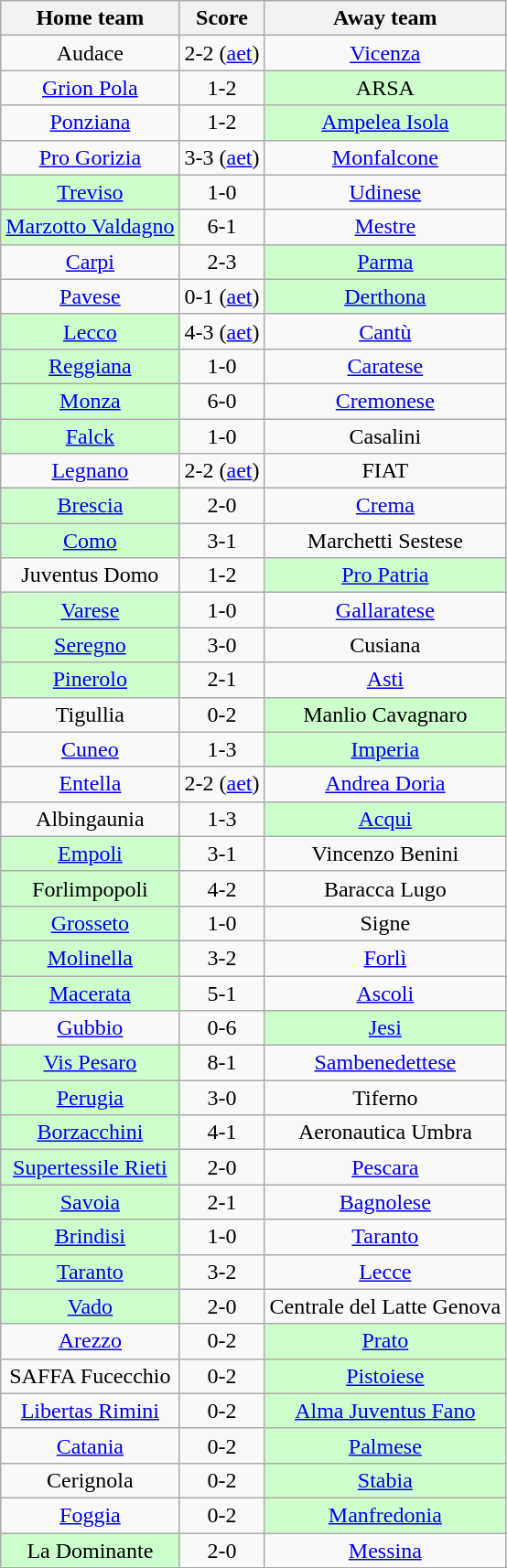<table class="wikitable" style="text-align: center">
<tr>
<th>Home team</th>
<th>Score</th>
<th>Away team</th>
</tr>
<tr>
<td>Audace</td>
<td>2-2 (<a href='#'>aet</a>)</td>
<td><a href='#'>Vicenza</a></td>
</tr>
<tr>
<td><a href='#'>Grion Pola</a></td>
<td>1-2</td>
<td bgcolor="ccffcc">ARSA</td>
</tr>
<tr>
<td><a href='#'>Ponziana</a></td>
<td>1-2</td>
<td bgcolor="ccffcc"><a href='#'>Ampelea Isola</a></td>
</tr>
<tr>
<td><a href='#'>Pro Gorizia</a></td>
<td>3-3 (<a href='#'>aet</a>)</td>
<td><a href='#'>Monfalcone</a></td>
</tr>
<tr>
<td bgcolor="ccffcc"><a href='#'>Treviso</a></td>
<td>1-0</td>
<td><a href='#'>Udinese</a></td>
</tr>
<tr>
<td bgcolor="ccffcc"><a href='#'>Marzotto Valdagno</a></td>
<td>6-1</td>
<td><a href='#'>Mestre</a></td>
</tr>
<tr>
<td><a href='#'>Carpi</a></td>
<td>2-3</td>
<td bgcolor="ccffcc"><a href='#'>Parma</a></td>
</tr>
<tr>
<td><a href='#'>Pavese</a></td>
<td>0-1 (<a href='#'>aet</a>)</td>
<td bgcolor="ccffcc"><a href='#'>Derthona</a></td>
</tr>
<tr>
<td bgcolor="ccffcc"><a href='#'>Lecco</a></td>
<td>4-3 (<a href='#'>aet</a>)</td>
<td><a href='#'>Cantù</a></td>
</tr>
<tr>
<td bgcolor="ccffcc"><a href='#'>Reggiana</a></td>
<td>1-0</td>
<td><a href='#'>Caratese</a></td>
</tr>
<tr>
<td bgcolor="ccffcc"><a href='#'>Monza</a></td>
<td>6-0</td>
<td><a href='#'>Cremonese</a></td>
</tr>
<tr>
<td bgcolor="ccffcc"><a href='#'>Falck</a></td>
<td>1-0</td>
<td>Casalini</td>
</tr>
<tr>
<td><a href='#'>Legnano</a></td>
<td>2-2 (<a href='#'>aet</a>)</td>
<td>FIAT</td>
</tr>
<tr>
<td bgcolor="ccffcc"><a href='#'>Brescia</a></td>
<td>2-0</td>
<td><a href='#'>Crema</a></td>
</tr>
<tr>
<td bgcolor="ccffcc"><a href='#'>Como</a></td>
<td>3-1</td>
<td>Marchetti Sestese</td>
</tr>
<tr>
<td>Juventus Domo</td>
<td>1-2</td>
<td bgcolor="ccffcc"><a href='#'>Pro Patria</a></td>
</tr>
<tr>
<td bgcolor="ccffcc"><a href='#'>Varese</a></td>
<td>1-0</td>
<td><a href='#'>Gallaratese</a></td>
</tr>
<tr>
<td bgcolor="ccffcc"><a href='#'>Seregno</a></td>
<td>3-0</td>
<td>Cusiana</td>
</tr>
<tr>
<td bgcolor="ccffcc"><a href='#'>Pinerolo</a></td>
<td>2-1</td>
<td><a href='#'>Asti</a></td>
</tr>
<tr>
<td>Tigullia</td>
<td>0-2</td>
<td bgcolor="ccffcc">Manlio Cavagnaro</td>
</tr>
<tr>
<td><a href='#'>Cuneo</a></td>
<td>1-3</td>
<td bgcolor="ccffcc"><a href='#'>Imperia</a></td>
</tr>
<tr>
<td><a href='#'>Entella</a></td>
<td>2-2 (<a href='#'>aet</a>)</td>
<td><a href='#'>Andrea Doria</a></td>
</tr>
<tr>
<td>Albingaunia</td>
<td>1-3</td>
<td bgcolor="ccffcc"><a href='#'>Acqui</a></td>
</tr>
<tr>
<td bgcolor="ccffcc"><a href='#'>Empoli</a></td>
<td>3-1</td>
<td>Vincenzo Benini</td>
</tr>
<tr>
<td bgcolor="ccffcc">Forlimpopoli</td>
<td>4-2</td>
<td>Baracca Lugo</td>
</tr>
<tr>
<td bgcolor="ccffcc"><a href='#'>Grosseto</a></td>
<td>1-0</td>
<td>Signe</td>
</tr>
<tr>
<td bgcolor="ccffcc"><a href='#'>Molinella</a></td>
<td>3-2</td>
<td><a href='#'>Forlì</a></td>
</tr>
<tr>
<td bgcolor="ccffcc"><a href='#'>Macerata</a></td>
<td>5-1</td>
<td><a href='#'>Ascoli</a></td>
</tr>
<tr>
<td><a href='#'>Gubbio</a></td>
<td>0-6</td>
<td bgcolor="ccffcc"><a href='#'>Jesi</a></td>
</tr>
<tr>
<td bgcolor="ccffcc"><a href='#'>Vis Pesaro</a></td>
<td>8-1</td>
<td><a href='#'>Sambenedettese</a></td>
</tr>
<tr>
<td bgcolor="ccffcc"><a href='#'>Perugia</a></td>
<td>3-0</td>
<td>Tiferno</td>
</tr>
<tr>
<td bgcolor="ccffcc"><a href='#'>Borzacchini</a></td>
<td>4-1</td>
<td>Aeronautica Umbra</td>
</tr>
<tr>
<td bgcolor="ccffcc"><a href='#'>Supertessile Rieti</a></td>
<td>2-0</td>
<td><a href='#'>Pescara</a></td>
</tr>
<tr>
<td bgcolor="ccffcc"><a href='#'>Savoia</a></td>
<td>2-1</td>
<td><a href='#'>Bagnolese</a></td>
</tr>
<tr>
<td bgcolor="ccffcc"><a href='#'>Brindisi</a></td>
<td>1-0</td>
<td><a href='#'>Taranto</a></td>
</tr>
<tr>
<td bgcolor="ccffcc"><a href='#'>Taranto</a></td>
<td>3-2</td>
<td><a href='#'>Lecce</a></td>
</tr>
<tr>
<td bgcolor="ccffcc"><a href='#'>Vado</a></td>
<td>2-0 </td>
<td>Centrale del Latte Genova</td>
</tr>
<tr>
<td><a href='#'>Arezzo</a></td>
<td>0-2 </td>
<td bgcolor="ccffcc"><a href='#'>Prato</a></td>
</tr>
<tr>
<td>SAFFA Fucecchio</td>
<td>0-2 </td>
<td bgcolor="ccffcc"><a href='#'>Pistoiese</a></td>
</tr>
<tr>
<td><a href='#'>Libertas Rimini</a></td>
<td>0-2 </td>
<td bgcolor="ccffcc"><a href='#'>Alma Juventus Fano</a></td>
</tr>
<tr>
<td><a href='#'>Catania</a></td>
<td>0-2 </td>
<td bgcolor="ccffcc"><a href='#'>Palmese</a></td>
</tr>
<tr>
<td>Cerignola</td>
<td>0-2 </td>
<td bgcolor="ccffcc"><a href='#'>Stabia</a></td>
</tr>
<tr>
<td><a href='#'>Foggia</a></td>
<td>0-2 </td>
<td bgcolor="ccffcc"><a href='#'>Manfredonia</a></td>
</tr>
<tr>
<td bgcolor="ccffcc">La Dominante</td>
<td>2-0 </td>
<td><a href='#'>Messina</a></td>
</tr>
</table>
